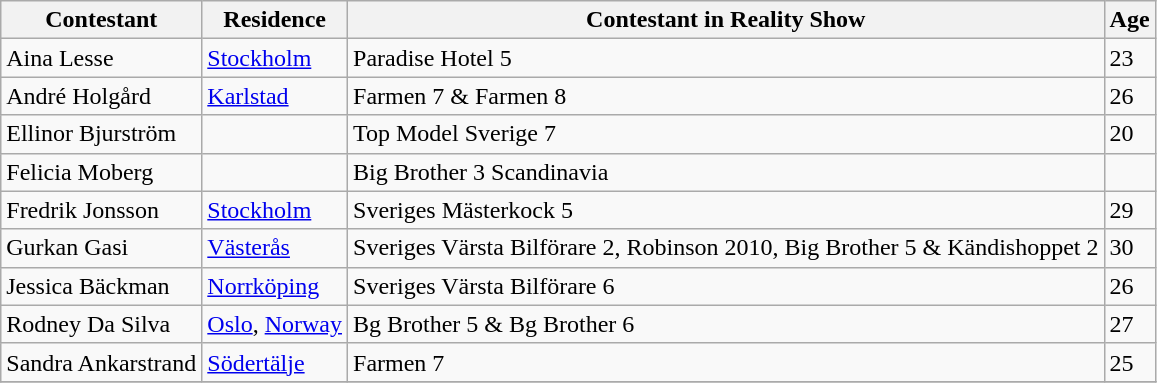<table class=wikitable>
<tr>
<th>Contestant</th>
<th>Residence</th>
<th>Contestant in Reality Show</th>
<th>Age</th>
</tr>
<tr>
<td>Aina Lesse</td>
<td><a href='#'>Stockholm</a></td>
<td>Paradise Hotel 5</td>
<td>23</td>
</tr>
<tr>
<td>André Holgård</td>
<td><a href='#'>Karlstad</a></td>
<td>Farmen 7 & Farmen 8</td>
<td>26</td>
</tr>
<tr>
<td>Ellinor Bjurström</td>
<td></td>
<td>Top Model Sverige 7</td>
<td>20</td>
</tr>
<tr>
<td>Felicia Moberg</td>
<td></td>
<td>Big Brother 3 Scandinavia</td>
<td></td>
</tr>
<tr>
<td>Fredrik Jonsson</td>
<td><a href='#'>Stockholm</a></td>
<td>Sveriges Mästerkock 5</td>
<td>29</td>
</tr>
<tr>
<td>Gurkan Gasi</td>
<td><a href='#'>Västerås</a></td>
<td>Sveriges Värsta Bilförare 2, Robinson 2010, Big Brother 5 & Kändishoppet 2</td>
<td>30</td>
</tr>
<tr>
<td>Jessica Bäckman</td>
<td><a href='#'>Norrköping</a></td>
<td>Sveriges Värsta Bilförare 6</td>
<td>26</td>
</tr>
<tr>
<td>Rodney Da Silva</td>
<td><a href='#'>Oslo</a>, <a href='#'>Norway</a></td>
<td>Bg Brother 5 & Bg Brother 6</td>
<td>27</td>
</tr>
<tr>
<td>Sandra Ankarstrand</td>
<td><a href='#'>Södertälje</a></td>
<td>Farmen 7</td>
<td>25</td>
</tr>
<tr>
</tr>
</table>
